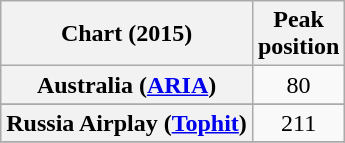<table class="wikitable sortable plainrowheaders" style="text-align:center">
<tr>
<th scope="col">Chart (2015)</th>
<th scope="col">Peak<br>position</th>
</tr>
<tr>
<th scope="row">Australia (<a href='#'>ARIA</a>)</th>
<td>80</td>
</tr>
<tr>
</tr>
<tr>
<th scope="row">Russia Airplay (<a href='#'>Tophit</a>)</th>
<td style="text-align:center">211</td>
</tr>
<tr>
</tr>
</table>
